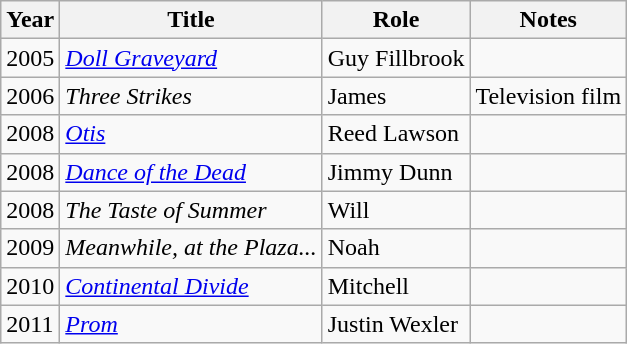<table class="wikitable sortable">
<tr>
<th>Year</th>
<th>Title</th>
<th>Role</th>
<th class="unsortable">Notes</th>
</tr>
<tr>
<td>2005</td>
<td><em><a href='#'>Doll Graveyard</a></em></td>
<td>Guy Fillbrook</td>
<td></td>
</tr>
<tr>
<td>2006</td>
<td><em>Three Strikes</em></td>
<td>James</td>
<td>Television film</td>
</tr>
<tr>
<td>2008</td>
<td><em><a href='#'>Otis</a></em></td>
<td>Reed Lawson</td>
<td></td>
</tr>
<tr>
<td>2008</td>
<td><em><a href='#'>Dance of the Dead</a></em></td>
<td>Jimmy Dunn</td>
<td></td>
</tr>
<tr>
<td>2008</td>
<td><em>The Taste of Summer</em></td>
<td>Will</td>
<td></td>
</tr>
<tr>
<td>2009</td>
<td><em>Meanwhile, at the Plaza...</em></td>
<td>Noah</td>
<td></td>
</tr>
<tr>
<td>2010</td>
<td><em><a href='#'>Continental Divide</a></em></td>
<td>Mitchell</td>
<td></td>
</tr>
<tr>
<td>2011</td>
<td><em><a href='#'>Prom</a></em></td>
<td>Justin Wexler</td>
<td></td>
</tr>
</table>
